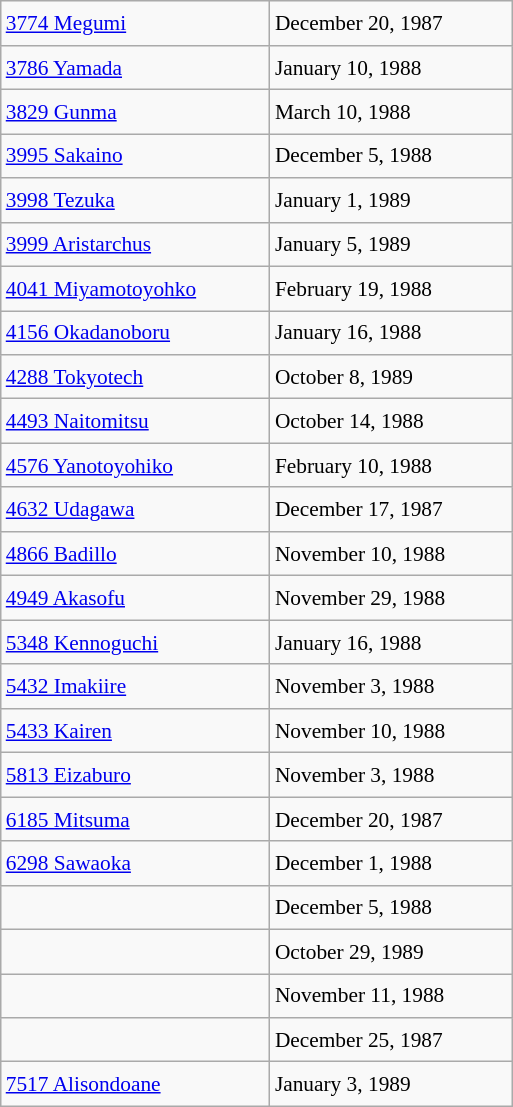<table class="wikitable" style="font-size: 89%; float: left; width: 24em; margin-right: 1em; line-height: 1.6em !important; height: 625px;">
<tr>
<td><a href='#'>3774 Megumi</a></td>
<td>December 20, 1987</td>
</tr>
<tr>
<td><a href='#'>3786 Yamada</a></td>
<td>January 10, 1988</td>
</tr>
<tr>
<td><a href='#'>3829 Gunma</a></td>
<td>March 10, 1988</td>
</tr>
<tr>
<td><a href='#'>3995 Sakaino</a></td>
<td>December 5, 1988</td>
</tr>
<tr>
<td><a href='#'>3998 Tezuka</a></td>
<td>January 1, 1989</td>
</tr>
<tr>
<td><a href='#'>3999 Aristarchus</a></td>
<td>January 5, 1989</td>
</tr>
<tr>
<td><a href='#'>4041 Miyamotoyohko</a></td>
<td>February 19, 1988</td>
</tr>
<tr>
<td><a href='#'>4156 Okadanoboru</a></td>
<td>January 16, 1988</td>
</tr>
<tr>
<td><a href='#'>4288 Tokyotech</a></td>
<td>October 8, 1989</td>
</tr>
<tr>
<td><a href='#'>4493 Naitomitsu</a></td>
<td>October 14, 1988</td>
</tr>
<tr>
<td><a href='#'>4576 Yanotoyohiko</a></td>
<td>February 10, 1988</td>
</tr>
<tr>
<td><a href='#'>4632 Udagawa</a></td>
<td>December 17, 1987</td>
</tr>
<tr>
<td><a href='#'>4866 Badillo</a></td>
<td>November 10, 1988</td>
</tr>
<tr>
<td><a href='#'>4949 Akasofu</a></td>
<td>November 29, 1988</td>
</tr>
<tr>
<td><a href='#'>5348 Kennoguchi</a></td>
<td>January 16, 1988</td>
</tr>
<tr>
<td><a href='#'>5432 Imakiire</a></td>
<td>November 3, 1988</td>
</tr>
<tr>
<td><a href='#'>5433 Kairen</a></td>
<td>November 10, 1988</td>
</tr>
<tr>
<td><a href='#'>5813 Eizaburo</a></td>
<td>November 3, 1988</td>
</tr>
<tr>
<td><a href='#'>6185 Mitsuma</a></td>
<td>December 20, 1987</td>
</tr>
<tr>
<td><a href='#'>6298 Sawaoka</a></td>
<td>December 1, 1988</td>
</tr>
<tr>
<td></td>
<td>December 5, 1988</td>
</tr>
<tr>
<td></td>
<td>October 29, 1989</td>
</tr>
<tr>
<td></td>
<td>November 11, 1988</td>
</tr>
<tr>
<td></td>
<td>December 25, 1987</td>
</tr>
<tr>
<td><a href='#'>7517 Alisondoane</a></td>
<td>January 3, 1989</td>
</tr>
</table>
